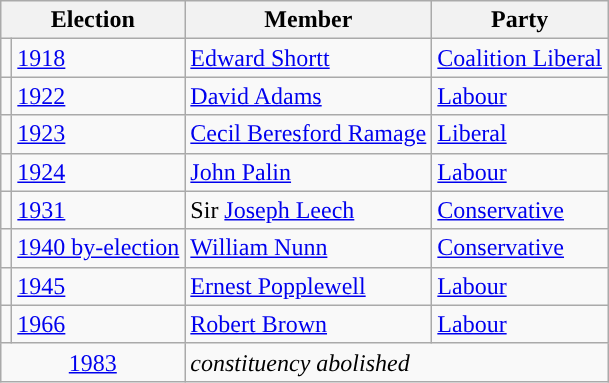<table class="wikitable">
<tr>
<th colspan="2">Election</th>
<th>Member</th>
<th>Party</th>
</tr>
<tr>
<td style="color:inherit;background-color: "></td>
<td><a href='#'>1918</a></td>
<td><a href='#'>Edward Shortt</a></td>
<td><a href='#'>Coalition Liberal</a></td>
</tr>
<tr>
<td style="color:inherit;background-color: "></td>
<td><a href='#'>1922</a></td>
<td><a href='#'>David Adams</a></td>
<td><a href='#'>Labour</a></td>
</tr>
<tr>
<td style="color:inherit;background-color: "></td>
<td><a href='#'>1923</a></td>
<td><a href='#'>Cecil Beresford Ramage</a></td>
<td><a href='#'>Liberal</a></td>
</tr>
<tr>
<td style="color:inherit;background-color: "></td>
<td><a href='#'>1924</a></td>
<td><a href='#'>John Palin</a></td>
<td><a href='#'>Labour</a></td>
</tr>
<tr>
<td style="color:inherit;background-color: "></td>
<td><a href='#'>1931</a></td>
<td>Sir <a href='#'>Joseph Leech</a></td>
<td><a href='#'>Conservative</a></td>
</tr>
<tr>
<td style="color:inherit;background-color: "></td>
<td><a href='#'>1940 by-election</a></td>
<td><a href='#'>William Nunn</a></td>
<td><a href='#'>Conservative</a></td>
</tr>
<tr>
<td style="color:inherit;background-color: "></td>
<td><a href='#'>1945</a></td>
<td><a href='#'>Ernest Popplewell</a></td>
<td><a href='#'>Labour</a></td>
</tr>
<tr>
<td style="color:inherit;background-color: "></td>
<td><a href='#'>1966</a></td>
<td><a href='#'>Robert Brown</a></td>
<td><a href='#'>Labour</a></td>
</tr>
<tr>
<td colspan="2" align="center"><a href='#'>1983</a></td>
<td colspan="2"><em>constituency abolished</em></td>
</tr>
</table>
